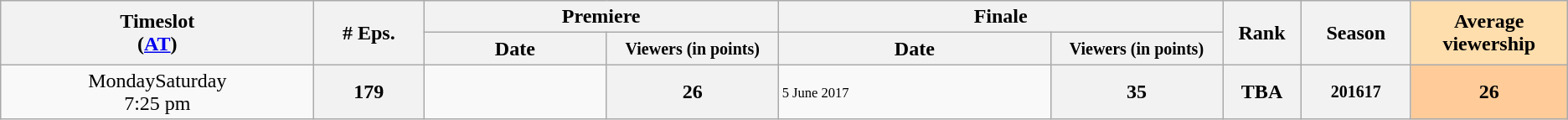<table class="wikitable">
<tr>
<th style="width:20%;" rowspan="2">Timeslot <br> (<a href='#'>AT</a>)</th>
<th style="width:7%;" rowspan="2"># Eps.</th>
<th colspan=2>Premiere</th>
<th colspan=2>Finale</th>
<th style="width:5%;" rowspan="2">Rank</th>
<th style="width:7%;" rowspan="2">Season</th>
<th style="width:10%; background:#ffdead;" rowspan="2">Average viewership</th>
</tr>
<tr>
<th>Date</th>
<th span style="width:11%; font-size:smaller; line-height:100%;">Viewers (in points)</th>
<th>Date</th>
<th span style="width:11%; font-size:smaller; line-height:100%;">Viewers (in points)</th>
</tr>
<tr>
<td rowspan="1" style="text-align:center;">MondaySaturday <br>7:25 pm</td>
<th>179</th>
<td style="font-size:11px;line-height:110%"></td>
<th>26</th>
<td style="font-size:11px;line-height:110%">5 June 2017</td>
<th>35</th>
<th>TBA</th>
<th style="font-size:smaller">201617</th>
<th style="background:#fc9;">26</th>
</tr>
</table>
